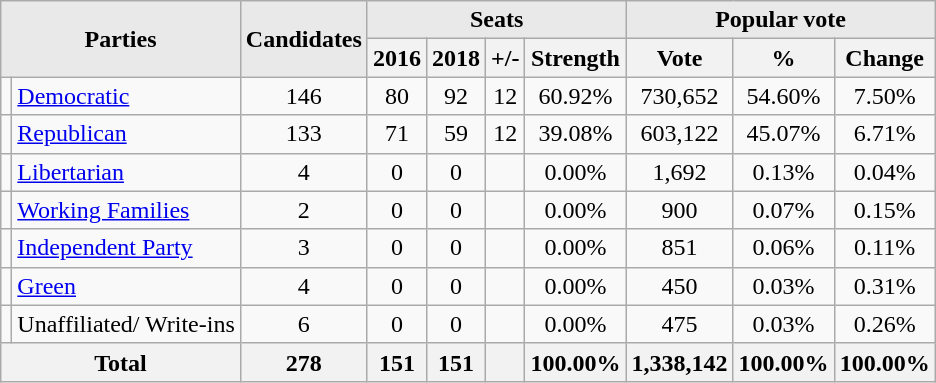<table class="wikitable">
<tr>
<th style="background-color:#E9E9E9" align=center rowspan= 2 colspan=2>Parties</th>
<th style="background-color:#E9E9E9" align=center rowspan= 2>Candidates</th>
<th style="background-color:#E9E9E9" align=center colspan=4>Seats</th>
<th style="background-color:#E9E9E9" align=center colspan=3>Popular vote</th>
</tr>
<tr>
<th align=center>2016</th>
<th align=center>2018</th>
<th align=center>+/-</th>
<th align=center>Strength</th>
<th align=center>Vote</th>
<th align=center>%</th>
<th align=center>Change</th>
</tr>
<tr>
<td></td>
<td><a href='#'>Democratic</a></td>
<td align=center >146</td>
<td align=center >80</td>
<td align=center >92</td>
<td align=center >12</td>
<td align=center >60.92%</td>
<td align=center >730,652</td>
<td align=center >54.60%</td>
<td align=center >7.50%</td>
</tr>
<tr>
<td></td>
<td align=left><a href='#'>Republican</a></td>
<td align=center>133</td>
<td align=center>71</td>
<td align=center>59</td>
<td align=center>12</td>
<td align=center>39.08%</td>
<td align=center>603,122</td>
<td align=center>45.07%</td>
<td align=center>6.71%</td>
</tr>
<tr>
<td></td>
<td align=left><a href='#'>Libertarian</a></td>
<td align=center>4</td>
<td align=center>0</td>
<td align=center>0</td>
<td align=center></td>
<td align=center>0.00%</td>
<td align=center>1,692</td>
<td align=center>0.13%</td>
<td align=center>0.04%</td>
</tr>
<tr>
<td></td>
<td align=left><a href='#'>Working Families</a></td>
<td align="center">2</td>
<td align="center">0</td>
<td align="center">0</td>
<td align="center"></td>
<td align="center">0.00%</td>
<td align="center">900</td>
<td align="center">0.07%</td>
<td align="center">0.15%</td>
</tr>
<tr>
<td></td>
<td align="left"><a href='#'>Independent Party</a></td>
<td align="center">3</td>
<td align="center">0</td>
<td align="center">0</td>
<td align="center"></td>
<td align="center">0.00%</td>
<td align="center">851</td>
<td align="center">0.06%</td>
<td align="center">0.11%</td>
</tr>
<tr>
<td></td>
<td align=left><a href='#'>Green</a></td>
<td align=center>4</td>
<td align=center>0</td>
<td align=center>0</td>
<td align=center></td>
<td align=center>0.00%</td>
<td align=center>450</td>
<td align=center>0.03%</td>
<td align=center>0.31%</td>
</tr>
<tr>
<td></td>
<td align="left">Unaffiliated/ Write-ins</td>
<td align=center>6</td>
<td align=center>0</td>
<td align=center>0</td>
<td align=center></td>
<td align=center>0.00%</td>
<td align=center>475</td>
<td align=center>0.03%</td>
<td align=center>0.26%</td>
</tr>
<tr>
<th colspan="2">Total</th>
<th>278</th>
<th>151</th>
<th>151</th>
<th></th>
<th>100.00%</th>
<th>1,338,142</th>
<th>100.00%</th>
<th>100.00%</th>
</tr>
</table>
